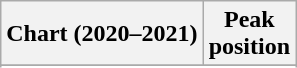<table class="wikitable sortable plainrowheaders">
<tr>
<th>Chart (2020–2021)</th>
<th>Peak<br>position</th>
</tr>
<tr>
</tr>
<tr>
</tr>
<tr>
</tr>
<tr>
</tr>
<tr>
</tr>
</table>
